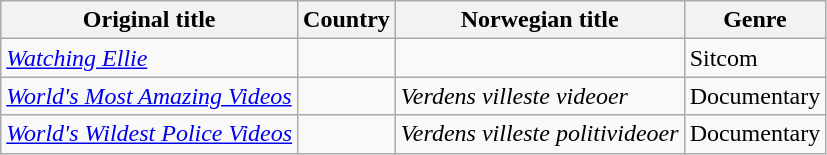<table class="wikitable">
<tr>
<th>Original title</th>
<th>Country</th>
<th>Norwegian title</th>
<th>Genre</th>
</tr>
<tr>
<td><em><a href='#'>Watching Ellie</a></em></td>
<td></td>
<td></td>
<td>Sitcom</td>
</tr>
<tr>
<td><em><a href='#'>World's Most Amazing Videos</a></em></td>
<td></td>
<td><em>Verdens villeste videoer</em></td>
<td>Documentary</td>
</tr>
<tr>
<td><em><a href='#'>World's Wildest Police Videos</a></em></td>
<td></td>
<td><em>Verdens villeste politivideoer</em></td>
<td>Documentary</td>
</tr>
</table>
